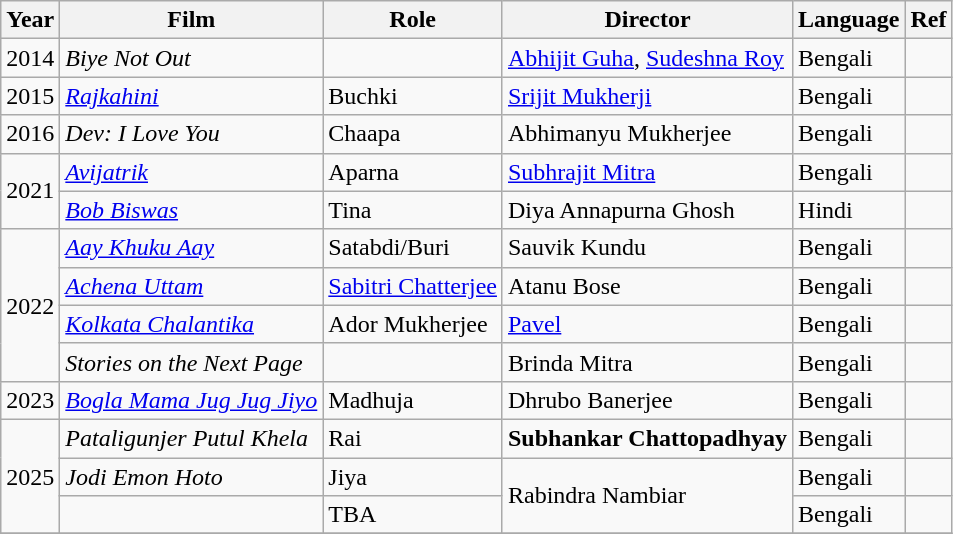<table class="wikitable">
<tr>
<th>Year</th>
<th>Film</th>
<th>Role</th>
<th>Director</th>
<th>Language</th>
<th>Ref</th>
</tr>
<tr>
<td>2014</td>
<td><em>Biye Not Out</em></td>
<td></td>
<td><a href='#'>Abhijit Guha</a>, <a href='#'>Sudeshna Roy</a></td>
<td>Bengali</td>
<td></td>
</tr>
<tr>
<td>2015</td>
<td><em><a href='#'>Rajkahini</a></em></td>
<td>Buchki</td>
<td><a href='#'>Srijit Mukherji</a></td>
<td>Bengali</td>
<td></td>
</tr>
<tr>
<td>2016</td>
<td><em>Dev: I Love You</em></td>
<td>Chaapa</td>
<td>Abhimanyu Mukherjee</td>
<td>Bengali</td>
<td></td>
</tr>
<tr>
<td rowspan="2">2021</td>
<td><em><a href='#'>Avijatrik</a></em></td>
<td>Aparna</td>
<td><a href='#'>Subhrajit Mitra</a></td>
<td>Bengali</td>
<td></td>
</tr>
<tr>
<td><em><a href='#'>Bob Biswas</a></em></td>
<td>Tina</td>
<td>Diya Annapurna Ghosh</td>
<td>Hindi</td>
<td></td>
</tr>
<tr>
<td rowspan="4">2022</td>
<td><em><a href='#'>Aay Khuku Aay</a></em></td>
<td>Satabdi/Buri</td>
<td>Sauvik Kundu</td>
<td>Bengali</td>
<td></td>
</tr>
<tr>
<td><em><a href='#'>Achena Uttam</a></em></td>
<td><a href='#'>Sabitri Chatterjee</a></td>
<td>Atanu Bose</td>
<td>Bengali</td>
<td></td>
</tr>
<tr>
<td><em><a href='#'>Kolkata Chalantika</a></em></td>
<td>Ador Mukherjee</td>
<td><a href='#'>Pavel</a></td>
<td>Bengali</td>
<td></td>
</tr>
<tr>
<td><em>Stories on the Next Page</em></td>
<td></td>
<td>Brinda Mitra</td>
<td>Bengali</td>
<td></td>
</tr>
<tr>
<td>2023</td>
<td><em><a href='#'>Bogla Mama Jug Jug Jiyo</a></em></td>
<td>Madhuja</td>
<td>Dhrubo Banerjee</td>
<td>Bengali</td>
<td></td>
</tr>
<tr>
<td rowspan="3">2025</td>
<td><em>Pataligunjer Putul Khela</em></td>
<td>Rai</td>
<td><strong>Subhankar Chattopadhyay</strong></td>
<td>Bengali</td>
<td></td>
</tr>
<tr>
<td><em>Jodi Emon Hoto</em></td>
<td>Jiya</td>
<td rowspan="2">Rabindra Nambiar</td>
<td>Bengali</td>
<td></td>
</tr>
<tr>
<td></td>
<td>TBA</td>
<td>Bengali</td>
<td></td>
</tr>
<tr>
</tr>
</table>
